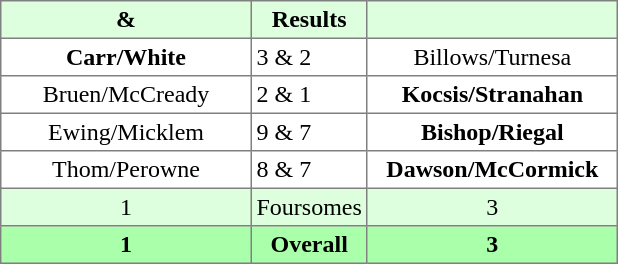<table border="1" cellpadding="3" style="border-collapse:collapse; text-align:center;">
<tr style="background:#ddffdd;">
<th width=160> & </th>
<th>Results</th>
<th width=160></th>
</tr>
<tr>
<td><strong>Carr/White</strong></td>
<td align=left> 3 & 2</td>
<td>Billows/Turnesa</td>
</tr>
<tr>
<td>Bruen/McCready</td>
<td align=left> 2 & 1</td>
<td><strong>Kocsis/Stranahan</strong></td>
</tr>
<tr>
<td>Ewing/Micklem</td>
<td align=left> 9 & 7</td>
<td><strong>Bishop/Riegal</strong></td>
</tr>
<tr>
<td>Thom/Perowne</td>
<td align=left> 8 & 7</td>
<td><strong>Dawson/McCormick</strong></td>
</tr>
<tr style="background:#ddffdd;">
<td>1</td>
<td>Foursomes</td>
<td>3</td>
</tr>
<tr style="background:#aaffaa;">
<th>1</th>
<th>Overall</th>
<th>3</th>
</tr>
</table>
